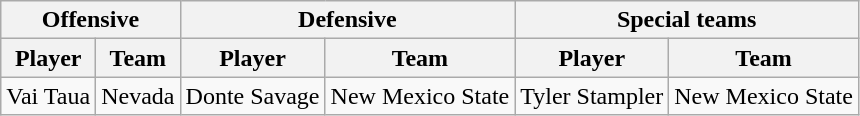<table class="wikitable">
<tr>
<th colspan="2">Offensive</th>
<th colspan="2">Defensive</th>
<th colspan="2">Special teams</th>
</tr>
<tr>
<th>Player</th>
<th>Team</th>
<th>Player</th>
<th>Team</th>
<th>Player</th>
<th>Team</th>
</tr>
<tr>
<td>Vai Taua</td>
<td>Nevada</td>
<td>Donte Savage</td>
<td>New Mexico State</td>
<td>Tyler Stampler</td>
<td>New Mexico State</td>
</tr>
</table>
